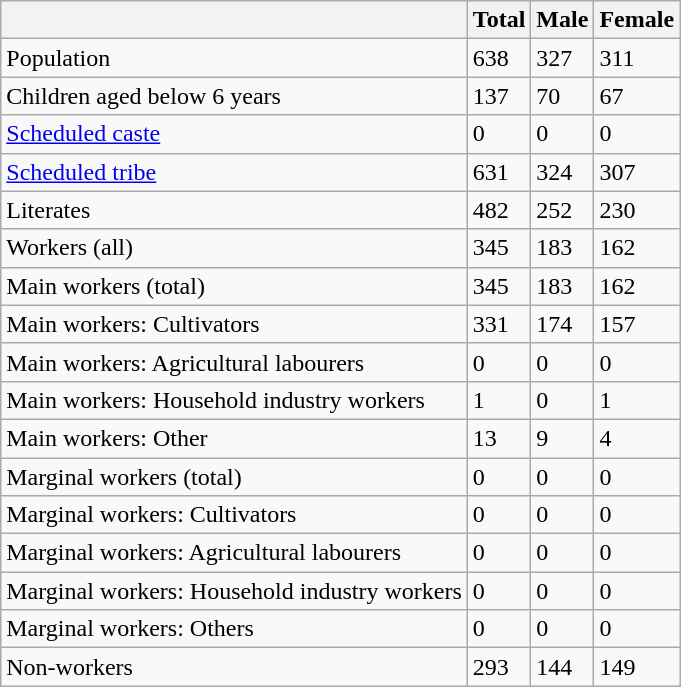<table class="wikitable sortable">
<tr>
<th></th>
<th>Total</th>
<th>Male</th>
<th>Female</th>
</tr>
<tr>
<td>Population</td>
<td>638</td>
<td>327</td>
<td>311</td>
</tr>
<tr>
<td>Children aged below 6 years</td>
<td>137</td>
<td>70</td>
<td>67</td>
</tr>
<tr>
<td><a href='#'>Scheduled caste</a></td>
<td>0</td>
<td>0</td>
<td>0</td>
</tr>
<tr>
<td><a href='#'>Scheduled tribe</a></td>
<td>631</td>
<td>324</td>
<td>307</td>
</tr>
<tr>
<td>Literates</td>
<td>482</td>
<td>252</td>
<td>230</td>
</tr>
<tr>
<td>Workers (all)</td>
<td>345</td>
<td>183</td>
<td>162</td>
</tr>
<tr>
<td>Main workers (total)</td>
<td>345</td>
<td>183</td>
<td>162</td>
</tr>
<tr>
<td>Main workers: Cultivators</td>
<td>331</td>
<td>174</td>
<td>157</td>
</tr>
<tr>
<td>Main workers: Agricultural labourers</td>
<td>0</td>
<td>0</td>
<td>0</td>
</tr>
<tr>
<td>Main workers: Household industry workers</td>
<td>1</td>
<td>0</td>
<td>1</td>
</tr>
<tr>
<td>Main workers: Other</td>
<td>13</td>
<td>9</td>
<td>4</td>
</tr>
<tr>
<td>Marginal workers (total)</td>
<td>0</td>
<td>0</td>
<td>0</td>
</tr>
<tr>
<td>Marginal workers: Cultivators</td>
<td>0</td>
<td>0</td>
<td>0</td>
</tr>
<tr>
<td>Marginal workers: Agricultural labourers</td>
<td>0</td>
<td>0</td>
<td>0</td>
</tr>
<tr>
<td>Marginal workers: Household industry workers</td>
<td>0</td>
<td>0</td>
<td>0</td>
</tr>
<tr>
<td>Marginal workers: Others</td>
<td>0</td>
<td>0</td>
<td>0</td>
</tr>
<tr>
<td>Non-workers</td>
<td>293</td>
<td>144</td>
<td>149</td>
</tr>
</table>
